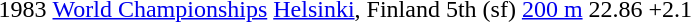<table>
<tr>
<td>1983</td>
<td><a href='#'>World Championships</a></td>
<td><a href='#'>Helsinki</a>, Finland</td>
<td>5th (sf)</td>
<td><a href='#'>200 m</a></td>
<td>22.86</td>
<td>+2.1</td>
</tr>
</table>
